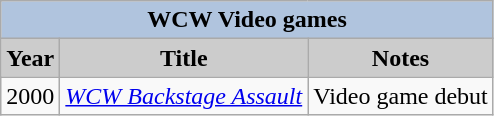<table class="wikitable sortable">
<tr style="text-align:center;">
<th colspan=4 style="background:#B0C4DE;">WCW Video games</th>
</tr>
<tr style="text-align:center;">
<th style="background:#ccc;">Year</th>
<th style="background:#ccc;">Title</th>
<th style="background:#ccc;">Notes</th>
</tr>
<tr>
<td>2000</td>
<td><em><a href='#'>WCW Backstage Assault</a></em></td>
<td>Video game debut</td>
</tr>
</table>
